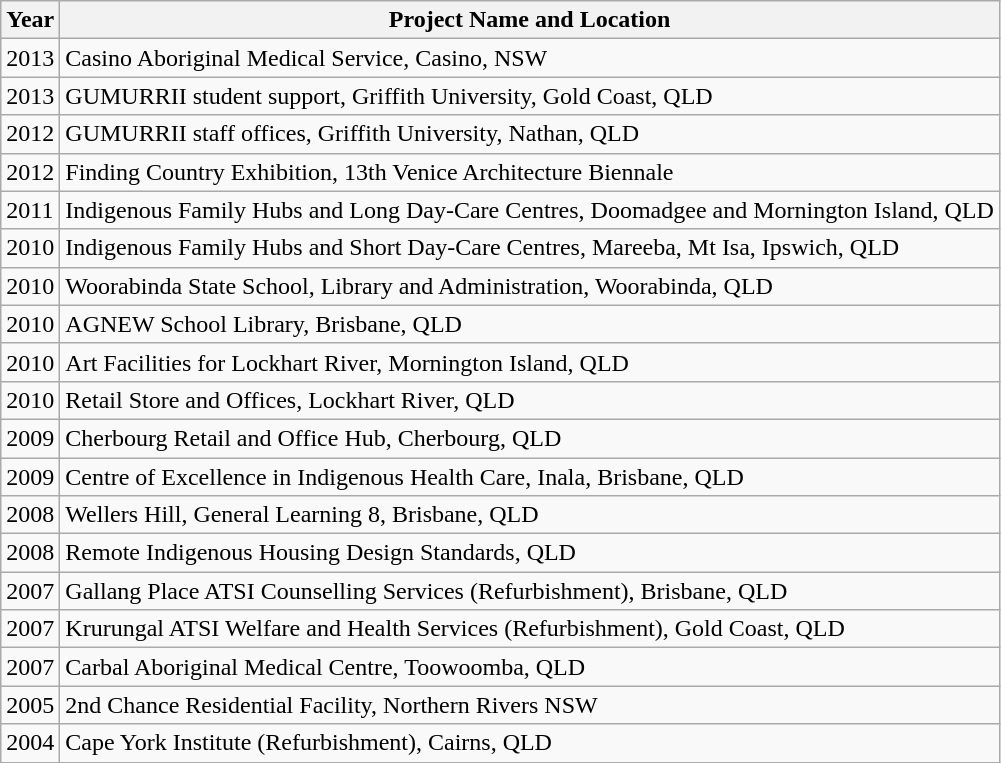<table class="wikitable">
<tr>
<th>Year</th>
<th>Project Name and Location</th>
</tr>
<tr>
<td>2013</td>
<td>Casino Aboriginal Medical Service, Casino, NSW</td>
</tr>
<tr>
<td>2013</td>
<td>GUMURRII student support, Griffith University, Gold Coast, QLD</td>
</tr>
<tr>
<td>2012</td>
<td>GUMURRII staff offices, Griffith University, Nathan, QLD</td>
</tr>
<tr>
<td>2012</td>
<td>Finding Country Exhibition, 13th Venice Architecture Biennale</td>
</tr>
<tr>
<td>2011</td>
<td>Indigenous Family Hubs and Long Day-Care Centres, Doomadgee and Mornington Island, QLD</td>
</tr>
<tr>
<td>2010</td>
<td>Indigenous Family Hubs and Short Day-Care Centres, Mareeba, Mt Isa, Ipswich, QLD</td>
</tr>
<tr>
<td>2010</td>
<td>Woorabinda State School, Library and Administration, Woorabinda, QLD</td>
</tr>
<tr>
<td>2010</td>
<td>AGNEW School Library, Brisbane, QLD</td>
</tr>
<tr>
<td>2010</td>
<td>Art Facilities for Lockhart River, Mornington Island, QLD</td>
</tr>
<tr>
<td>2010</td>
<td>Retail Store and Offices, Lockhart River, QLD</td>
</tr>
<tr>
<td>2009</td>
<td>Cherbourg Retail and Office Hub, Cherbourg, QLD</td>
</tr>
<tr>
<td>2009</td>
<td>Centre of Excellence in Indigenous Health Care, Inala, Brisbane, QLD</td>
</tr>
<tr>
<td>2008</td>
<td>Wellers Hill, General Learning 8, Brisbane, QLD</td>
</tr>
<tr>
<td>2008</td>
<td>Remote Indigenous Housing Design Standards, QLD</td>
</tr>
<tr>
<td>2007</td>
<td>Gallang Place ATSI Counselling Services (Refurbishment), Brisbane, QLD</td>
</tr>
<tr>
<td>2007</td>
<td>Krurungal ATSI Welfare and Health Services (Refurbishment), Gold Coast, QLD</td>
</tr>
<tr>
<td>2007</td>
<td>Carbal Aboriginal Medical Centre, Toowoomba, QLD</td>
</tr>
<tr>
<td>2005</td>
<td>2nd Chance Residential Facility, Northern Rivers NSW</td>
</tr>
<tr>
<td>2004</td>
<td>Cape York Institute (Refurbishment), Cairns, QLD</td>
</tr>
</table>
